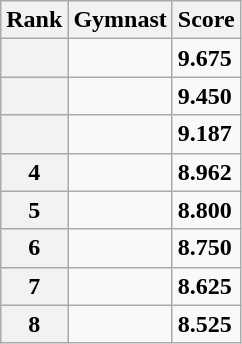<table class="wikitable sortable">
<tr>
<th scope="col">Rank</th>
<th scope="col">Gymnast</th>
<th scope="col">Score</th>
</tr>
<tr>
<th scope="row"></th>
<td></td>
<td><strong>9.675</strong></td>
</tr>
<tr>
<th scope="row"></th>
<td></td>
<td><strong>9.450</strong></td>
</tr>
<tr>
<th scope="row"></th>
<td></td>
<td><strong>9.187</strong></td>
</tr>
<tr>
<th scope="row">4</th>
<td></td>
<td><strong>8.962</strong></td>
</tr>
<tr>
<th scope="row">5</th>
<td></td>
<td><strong>8.800</strong></td>
</tr>
<tr>
<th scope="row">6</th>
<td></td>
<td><strong>8.750</strong></td>
</tr>
<tr>
<th scope="row">7</th>
<td></td>
<td><strong>8.625</strong></td>
</tr>
<tr>
<th scope="row">8</th>
<td></td>
<td><strong>8.525</strong></td>
</tr>
</table>
